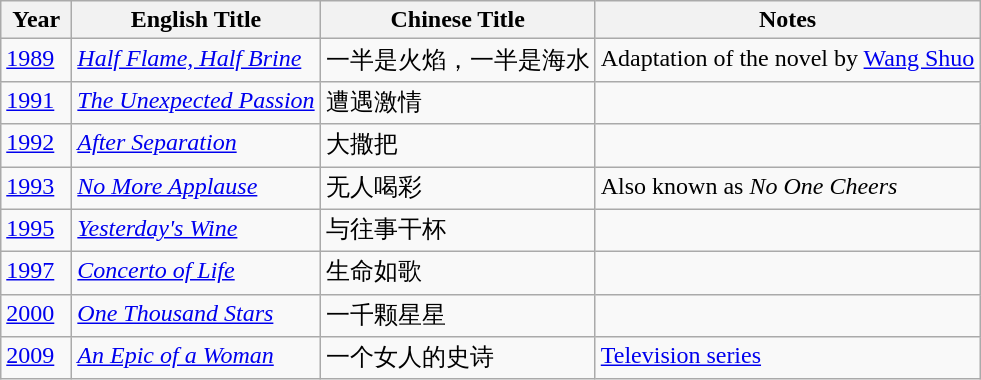<table class="wikitable">
<tr>
<th align="left" valign="top" width="40">Year</th>
<th align="left" valign="top">English Title</th>
<th align="left" valign="top">Chinese Title</th>
<th align="left" valign="top">Notes</th>
</tr>
<tr>
<td align="left" valign="top"><a href='#'>1989</a></td>
<td align="left" valign="top"><em><a href='#'>Half Flame, Half Brine</a></em></td>
<td align="left" valign="top">一半是火焰，一半是海水</td>
<td align="left" valign="top">Adaptation of the novel by <a href='#'>Wang Shuo</a></td>
</tr>
<tr>
<td align="left" valign="top"><a href='#'>1991</a></td>
<td align="left" valign="top"><em><a href='#'>The Unexpected Passion</a></em></td>
<td align="left" valign="top">遭遇激情</td>
<td align="left" valign="top"></td>
</tr>
<tr>
<td align="left" valign="top"><a href='#'>1992</a></td>
<td align="left" valign="top"><em><a href='#'>After Separation</a></em></td>
<td align="left" valign="top">大撒把</td>
<td align="left" valign="top"></td>
</tr>
<tr>
<td align="left" valign="top"><a href='#'>1993</a></td>
<td align="left" valign="top"><em><a href='#'>No More Applause</a></em></td>
<td align="left" valign="top">无人喝彩</td>
<td align="left" valign="top">Also known as <em>No One Cheers</em></td>
</tr>
<tr>
<td align="left" valign="top"><a href='#'>1995</a></td>
<td align="left" valign="top"><em><a href='#'>Yesterday's Wine</a></em></td>
<td align="left" valign="top">与往事干杯</td>
<td align="left" valign="top"></td>
</tr>
<tr>
<td align="left" valign="top"><a href='#'>1997</a></td>
<td align="left" valign="top"><em><a href='#'>Concerto of Life</a></em></td>
<td align="left" valign="top">生命如歌</td>
<td align="left" valign="top"></td>
</tr>
<tr>
<td align="left" valign="top"><a href='#'>2000</a></td>
<td align="left" valign="top"><em><a href='#'>One Thousand Stars</a></em></td>
<td align="left" valign="top">一千颗星星</td>
<td align="left" valign="top"></td>
</tr>
<tr>
<td align="left" valign="top"><a href='#'>2009</a></td>
<td align="left" valign="top"><em><a href='#'>An Epic of a Woman</a></em></td>
<td align="left" valign="top">一个女人的史诗</td>
<td align="left" valign="top"><a href='#'>Television series</a></td>
</tr>
</table>
